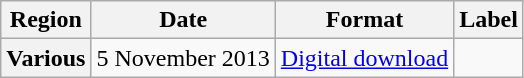<table class="wikitable plainrowheaders">
<tr>
<th scope="col">Region</th>
<th scope="col">Date</th>
<th scope="col">Format</th>
<th scope="col">Label</th>
</tr>
<tr>
<th scope="row">Various</th>
<td rowspan="1">5 November 2013</td>
<td><a href='#'>Digital download</a></td>
<td rowspan="1"></td>
</tr>
</table>
